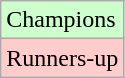<table class="wikitable">
<tr style="background:#cfc;">
<td>Champions</td>
</tr>
<tr style="background:#fcc;">
<td>Runners-up</td>
</tr>
</table>
